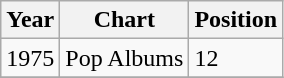<table class="wikitable">
<tr>
<th align="left">Year</th>
<th align="left">Chart</th>
<th align="left">Position</th>
</tr>
<tr>
<td align="left">1975</td>
<td align="left">Pop Albums</td>
<td align="left">12</td>
</tr>
<tr>
</tr>
</table>
